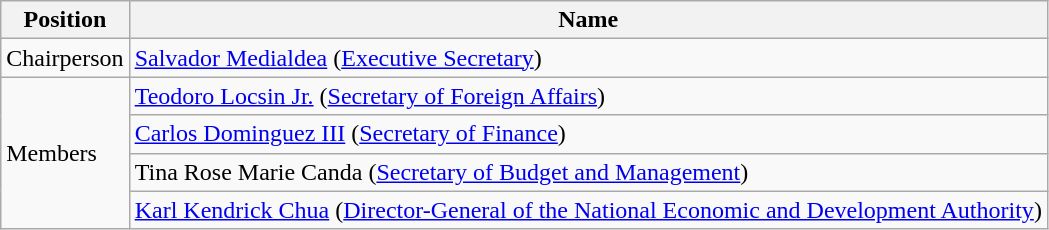<table class="wikitable">
<tr>
<th>Position</th>
<th>Name</th>
</tr>
<tr>
<td>Chairperson</td>
<td><a href='#'>Salvador Medialdea</a> (<a href='#'>Executive Secretary</a>)</td>
</tr>
<tr>
<td rowspan="4">Members</td>
<td><a href='#'>Teodoro Locsin Jr.</a> (<a href='#'>Secretary of Foreign Affairs</a>)</td>
</tr>
<tr>
<td><a href='#'>Carlos Dominguez III</a> (<a href='#'>Secretary of Finance</a>)</td>
</tr>
<tr>
<td>Tina Rose Marie Canda (<a href='#'>Secretary of Budget and Management</a>)</td>
</tr>
<tr>
<td><a href='#'>Karl Kendrick Chua</a> (<a href='#'>Director-General of the National Economic and Development Authority</a>)</td>
</tr>
</table>
